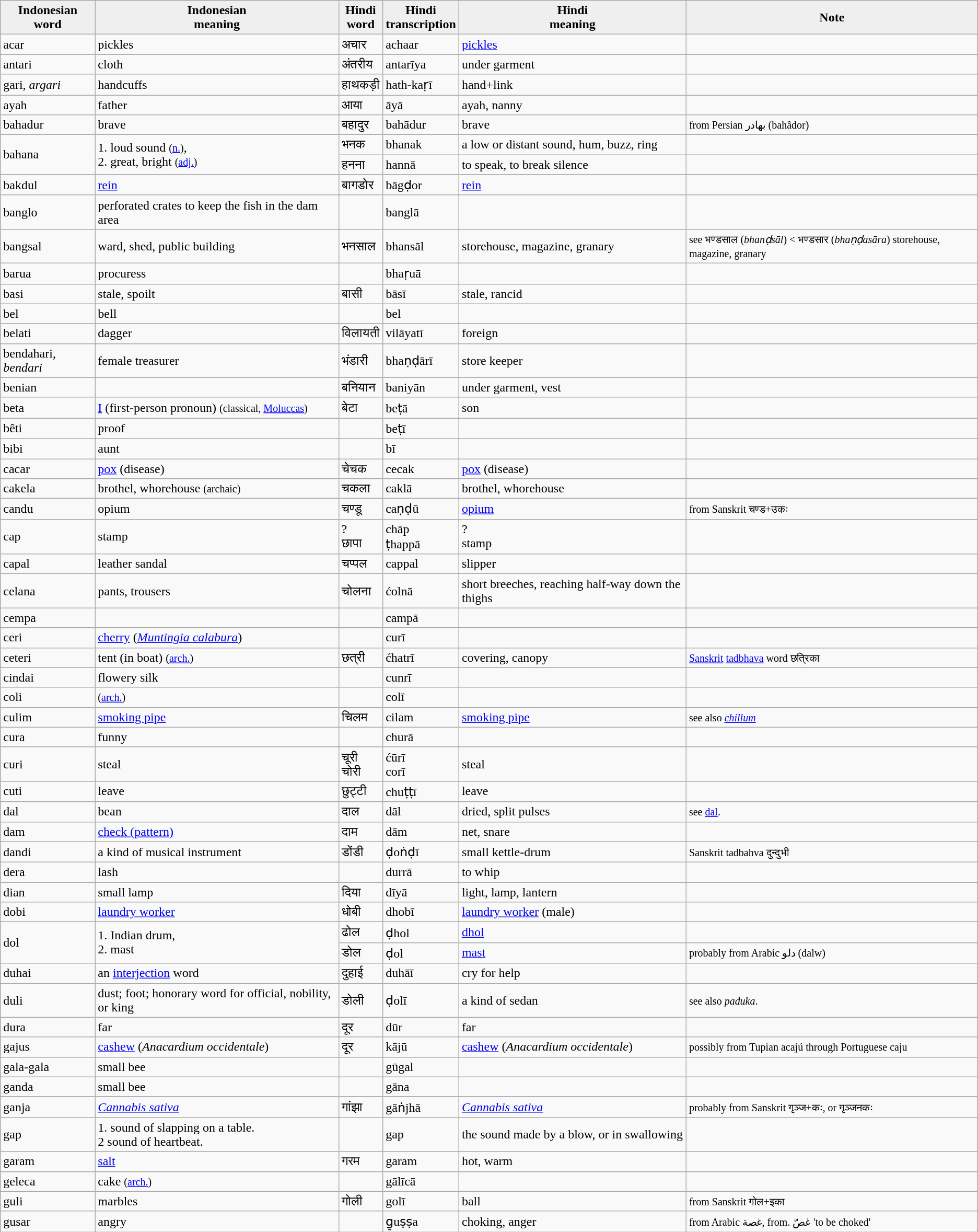<table class="wikitable">
<tr>
<th style="background:#efefef;">Indonesian<br>word</th>
<th style="background:#efefef;">Indonesian<br>meaning</th>
<th style="background:#efefef;">Hindi<br>word</th>
<th style="background:#efefef;">Hindi<br>transcription</th>
<th style="background:#efefef;">Hindi<br>meaning</th>
<th style="background:#efefef;">Note</th>
</tr>
<tr>
<td>acar</td>
<td>pickles</td>
<td>अचार</td>
<td>achaar</td>
<td><a href='#'>pickles</a></td>
<td></td>
</tr>
<tr>
<td>antari</td>
<td>cloth</td>
<td>अंतरीय</td>
<td>antarīya</td>
<td>under garment</td>
<td></td>
</tr>
<tr>
<td>gari, <em>argari</em></td>
<td>handcuffs</td>
<td>हाथकड़ी</td>
<td>hath-kaṛī</td>
<td>hand+link</td>
<td></td>
</tr>
<tr>
<td>ayah</td>
<td>father</td>
<td>आया</td>
<td>āyā</td>
<td>ayah, nanny</td>
<td></td>
</tr>
<tr>
<td>bahadur</td>
<td>brave</td>
<td>बहादुर</td>
<td>bahādur</td>
<td>brave</td>
<td><small>from Persian بهادر (bahâdor)</small></td>
</tr>
<tr>
<td rowspan="2">bahana</td>
<td rowspan="2">1. loud sound <small>(<a href='#'>n.</a>)</small>, <br>2. great, bright <small>(<a href='#'>adj.</a>)</small></td>
<td>भनक</td>
<td>bhanak</td>
<td>a low or distant sound, hum, buzz, ring</td>
<td></td>
</tr>
<tr>
<td>हनना</td>
<td>hannā</td>
<td>to speak, to break silence</td>
<td></td>
</tr>
<tr>
<td>bakdul</td>
<td><a href='#'>rein</a></td>
<td>बागडोर</td>
<td>bāgḍor</td>
<td><a href='#'>rein</a></td>
<td></td>
</tr>
<tr>
<td>banglo</td>
<td>perforated crates to keep the fish in the dam area</td>
<td></td>
<td>banglā</td>
<td></td>
<td></td>
</tr>
<tr>
<td>bangsal</td>
<td>ward, shed, public building</td>
<td>भनसाल</td>
<td>bhansāl</td>
<td>storehouse, magazine, granary</td>
<td><small>see भण्डसाल (<em>bhanḍsāl</em>) < भण्डसार (<em>bhaṇḍasāra</em>) storehouse, magazine, granary</small></td>
</tr>
<tr>
<td>barua</td>
<td>procuress</td>
<td></td>
<td>bhaṛuā</td>
<td></td>
<td></td>
</tr>
<tr>
<td>basi</td>
<td>stale, spoilt</td>
<td>बासी</td>
<td>bāsī</td>
<td>stale, rancid</td>
<td></td>
</tr>
<tr>
<td>bel</td>
<td>bell</td>
<td></td>
<td>bel</td>
<td></td>
<td></td>
</tr>
<tr>
<td>belati</td>
<td>dagger</td>
<td>विलायती</td>
<td>vilāyatī</td>
<td>foreign</td>
<td></td>
</tr>
<tr>
<td>bendahari, <em>bendari</em></td>
<td>female treasurer</td>
<td>भंडारी</td>
<td>bhaṇḍārī</td>
<td>store keeper</td>
<td></td>
</tr>
<tr>
<td>benian</td>
<td></td>
<td>बनियान</td>
<td>baniyān</td>
<td>under garment, vest</td>
<td></td>
</tr>
<tr>
<td>beta</td>
<td><a href='#'>I</a> (first-person pronoun) <small>(classical, <a href='#'>Moluccas</a>)</small></td>
<td>बेटा</td>
<td>beṭā</td>
<td>son</td>
<td></td>
</tr>
<tr>
<td>bêti</td>
<td>proof</td>
<td></td>
<td>beṭī</td>
<td></td>
<td></td>
</tr>
<tr>
<td>bibi</td>
<td>aunt</td>
<td></td>
<td>bī</td>
<td></td>
<td></td>
</tr>
<tr>
<td>cacar</td>
<td><a href='#'>pox</a> (disease)</td>
<td>चेचक</td>
<td>cecak</td>
<td><a href='#'>pox</a> (disease)</td>
<td></td>
</tr>
<tr>
<td>cakela</td>
<td>brothel, whorehouse <small>(archaic)</small></td>
<td>चकला</td>
<td>caklā</td>
<td>brothel, whorehouse</td>
<td></td>
</tr>
<tr>
<td>candu</td>
<td>opium</td>
<td>चण्डू</td>
<td>caṇḍū</td>
<td><a href='#'>opium</a></td>
<td><small>from Sanskrit चण्ड+उकः</small></td>
</tr>
<tr>
<td>cap</td>
<td>stamp</td>
<td>?<br>छापा</td>
<td>chāp<br>ṭhappā</td>
<td>?<br>stamp</td>
<td></td>
</tr>
<tr>
<td>capal</td>
<td>leather sandal</td>
<td>चप्पल</td>
<td>cappal</td>
<td>slipper</td>
<td></td>
</tr>
<tr>
<td>celana</td>
<td>pants, trousers</td>
<td>चोलना</td>
<td>ćolnā</td>
<td>short breeches, reaching half-way down the thighs</td>
<td></td>
</tr>
<tr>
<td>cempa</td>
<td></td>
<td></td>
<td>campā</td>
<td></td>
<td></td>
</tr>
<tr>
<td>ceri</td>
<td><a href='#'>cherry</a> (<em><a href='#'>Muntingia calabura</a></em>)</td>
<td></td>
<td>curī</td>
<td></td>
<td></td>
</tr>
<tr>
<td>ceteri</td>
<td>tent (in boat) <small>(<a href='#'>arch.</a>)</small></td>
<td>छत्री</td>
<td>ćhatrī</td>
<td>covering, canopy</td>
<td><small><a href='#'>Sanskrit</a> <a href='#'>tadbhava</a> word छत्रिका</small></td>
</tr>
<tr>
<td>cindai</td>
<td>flowery silk</td>
<td></td>
<td>cunrī</td>
<td></td>
<td></td>
</tr>
<tr>
<td>coli</td>
<td><small>(<a href='#'>arch.</a>)</small></td>
<td></td>
<td>colī</td>
<td></td>
<td></td>
</tr>
<tr>
<td>culim</td>
<td><a href='#'>smoking pipe</a></td>
<td>चिलम</td>
<td>cilam</td>
<td><a href='#'>smoking pipe</a></td>
<td><small>see also <a href='#'><em>chillum</em></a></small></td>
</tr>
<tr>
<td>cura</td>
<td>funny</td>
<td></td>
<td>churā</td>
<td></td>
<td></td>
</tr>
<tr>
<td>curi</td>
<td>steal</td>
<td>चूरी<br>चोरी</td>
<td>ćūrī<br>corī</td>
<td>steal</td>
<td></td>
</tr>
<tr>
<td>cuti</td>
<td>leave</td>
<td>छुट्टी</td>
<td>chuṭṭī</td>
<td>leave</td>
<td></td>
</tr>
<tr>
<td>dal</td>
<td>bean</td>
<td>दाल</td>
<td>dāl</td>
<td>dried, split pulses</td>
<td><small>see <a href='#'>dal</a>.</small></td>
</tr>
<tr>
<td>dam</td>
<td><a href='#'>check (pattern)</a></td>
<td>दाम</td>
<td>dām</td>
<td>net, snare</td>
<td></td>
</tr>
<tr>
<td>dandi</td>
<td>a kind of musical instrument</td>
<td>डोंडी</td>
<td>ḍoṅḍī</td>
<td>small kettle-drum</td>
<td><small>Sanskrit tadbahva दुन्दुभी</small></td>
</tr>
<tr>
<td>dera</td>
<td>lash</td>
<td></td>
<td>durrā</td>
<td>to whip</td>
<td></td>
</tr>
<tr>
<td>dian</td>
<td>small lamp</td>
<td>दिया</td>
<td>dīyā</td>
<td>light, lamp, lantern</td>
<td></td>
</tr>
<tr>
<td>dobi</td>
<td><a href='#'>laundry worker</a></td>
<td>धोबी</td>
<td>dhobī</td>
<td><a href='#'>laundry worker</a> (male)</td>
<td></td>
</tr>
<tr>
<td rowspan="2">dol</td>
<td rowspan="2">1. Indian drum, <br>2. mast</td>
<td>ढोल</td>
<td>ḍhol</td>
<td><a href='#'>dhol</a></td>
<td></td>
</tr>
<tr>
<td>डोल</td>
<td>ḍol</td>
<td><a href='#'>mast</a></td>
<td><small>probably from Arabic دلو (dalw)</small></td>
</tr>
<tr>
<td>duhai</td>
<td>an <a href='#'>interjection</a> word</td>
<td>दुहाई</td>
<td>duhāī</td>
<td>cry for help</td>
<td></td>
</tr>
<tr>
<td>duli</td>
<td>dust; foot; honorary word for official, nobility, or king</td>
<td>डोली</td>
<td>ḍolī</td>
<td>a kind of sedan</td>
<td><small>see also <em>paduka</em>.</small></td>
</tr>
<tr>
<td>dura</td>
<td>far</td>
<td>दूर</td>
<td>dūr</td>
<td>far</td>
<td></td>
</tr>
<tr>
<td>gajus</td>
<td><a href='#'>cashew</a> (<em>Anacardium occidentale</em>)</td>
<td>दूर</td>
<td>kājū</td>
<td><a href='#'>cashew</a> (<em>Anacardium occidentale</em>)</td>
<td><small>possibly from Tupian acajú through Portuguese caju</small></td>
</tr>
<tr>
<td>gala-gala</td>
<td>small bee</td>
<td></td>
<td>gūgal</td>
<td></td>
<td></td>
</tr>
<tr>
<td>ganda</td>
<td>small bee</td>
<td></td>
<td>gāna</td>
<td></td>
<td></td>
</tr>
<tr>
<td>ganja</td>
<td><em><a href='#'>Cannabis sativa</a></em></td>
<td>गांझा</td>
<td>gāṅjhā</td>
<td><em><a href='#'>Cannabis sativa</a></em></td>
<td><small>probably from Sanskrit गृञ्ज+कः, or गृञ्जनकः</small></td>
</tr>
<tr>
<td>gap</td>
<td>1. sound of slapping on a table. <br>2 sound of heartbeat.</td>
<td></td>
<td>gap</td>
<td>the sound made by a blow, or in swallowing</td>
<td></td>
</tr>
<tr>
<td>garam</td>
<td><a href='#'>salt</a></td>
<td>गरम</td>
<td>garam</td>
<td>hot, warm</td>
<td></td>
</tr>
<tr>
<td>geleca</td>
<td>cake <small>(<a href='#'>arch.</a>)</small></td>
<td></td>
<td>gālīcā</td>
<td></td>
<td></td>
</tr>
<tr>
<td>guli</td>
<td>marbles</td>
<td>गोली</td>
<td>golī</td>
<td>ball</td>
<td><small>from Sanskrit गोल+इका</small></td>
</tr>
<tr>
<td>gusar</td>
<td>angry</td>
<td></td>
<td>g̠uṣṣa</td>
<td>choking, anger</td>
<td><small>from Arabic غصة, from. غصّ 'to be choked'</small></td>
</tr>
</table>
